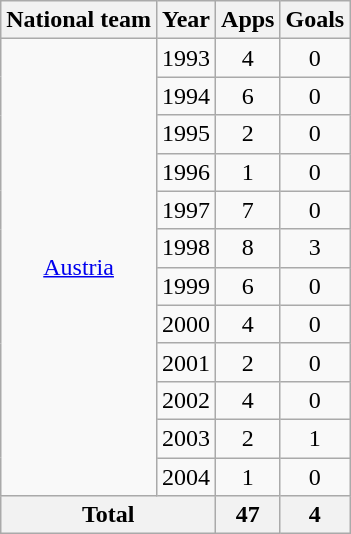<table class="wikitable" style="text-align:center">
<tr>
<th>National team</th>
<th>Year</th>
<th>Apps</th>
<th>Goals</th>
</tr>
<tr>
<td rowspan="12"><a href='#'>Austria</a></td>
<td>1993</td>
<td>4</td>
<td>0</td>
</tr>
<tr>
<td>1994</td>
<td>6</td>
<td>0</td>
</tr>
<tr>
<td>1995</td>
<td>2</td>
<td>0</td>
</tr>
<tr>
<td>1996</td>
<td>1</td>
<td>0</td>
</tr>
<tr>
<td>1997</td>
<td>7</td>
<td>0</td>
</tr>
<tr>
<td>1998</td>
<td>8</td>
<td>3</td>
</tr>
<tr>
<td>1999</td>
<td>6</td>
<td>0</td>
</tr>
<tr>
<td>2000</td>
<td>4</td>
<td>0</td>
</tr>
<tr>
<td>2001</td>
<td>2</td>
<td>0</td>
</tr>
<tr>
<td>2002</td>
<td>4</td>
<td>0</td>
</tr>
<tr>
<td>2003</td>
<td>2</td>
<td>1</td>
</tr>
<tr>
<td>2004</td>
<td>1</td>
<td>0</td>
</tr>
<tr>
<th colspan="2">Total</th>
<th>47</th>
<th>4</th>
</tr>
</table>
